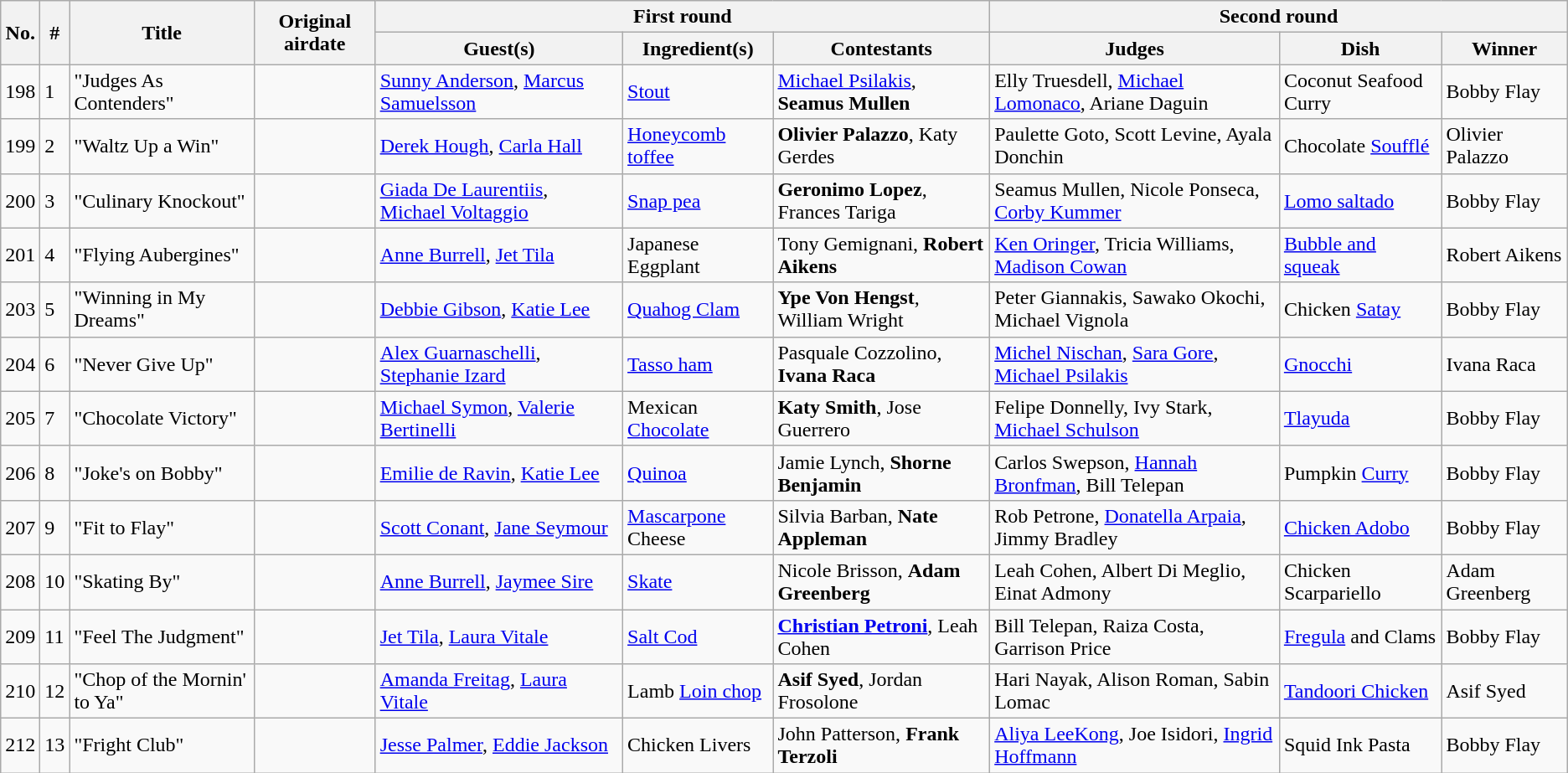<table class="wikitable">
<tr>
<th rowspan="2">No.</th>
<th rowspan="2">#</th>
<th rowspan="2">Title</th>
<th rowspan="2">Original airdate</th>
<th colspan="3">First round</th>
<th colspan="3">Second round</th>
</tr>
<tr>
<th>Guest(s)</th>
<th>Ingredient(s)</th>
<th>Contestants</th>
<th>Judges</th>
<th>Dish</th>
<th>Winner</th>
</tr>
<tr>
<td>198</td>
<td>1</td>
<td>"Judges As Contenders"</td>
<td></td>
<td><a href='#'>Sunny Anderson</a>, <a href='#'>Marcus Samuelsson</a></td>
<td><a href='#'>Stout</a></td>
<td><a href='#'>Michael Psilakis</a>, <strong>Seamus Mullen</strong></td>
<td>Elly Truesdell, <a href='#'>Michael Lomonaco</a>, Ariane Daguin</td>
<td>Coconut Seafood Curry</td>
<td>Bobby Flay</td>
</tr>
<tr>
<td>199</td>
<td>2</td>
<td>"Waltz Up a Win"</td>
<td></td>
<td><a href='#'>Derek Hough</a>, <a href='#'>Carla Hall</a></td>
<td><a href='#'>Honeycomb toffee</a></td>
<td><strong>Olivier Palazzo</strong>, Katy Gerdes</td>
<td>Paulette Goto, Scott Levine, Ayala Donchin</td>
<td>Chocolate <a href='#'>Soufflé</a></td>
<td>Olivier Palazzo</td>
</tr>
<tr>
<td>200</td>
<td>3</td>
<td>"Culinary Knockout"</td>
<td></td>
<td><a href='#'>Giada De Laurentiis</a>, <a href='#'>Michael Voltaggio</a></td>
<td><a href='#'>Snap pea</a></td>
<td><strong>Geronimo Lopez</strong>, Frances Tariga</td>
<td>Seamus Mullen, Nicole Ponseca, <a href='#'>Corby Kummer</a></td>
<td><a href='#'>Lomo saltado</a></td>
<td>Bobby Flay</td>
</tr>
<tr>
<td>201</td>
<td>4</td>
<td>"Flying Aubergines"</td>
<td></td>
<td><a href='#'>Anne Burrell</a>, <a href='#'>Jet Tila</a></td>
<td>Japanese Eggplant</td>
<td>Tony Gemignani, <strong>Robert Aikens</strong></td>
<td><a href='#'>Ken Oringer</a>, Tricia Williams, <a href='#'>Madison Cowan</a></td>
<td><a href='#'>Bubble and squeak</a></td>
<td>Robert Aikens</td>
</tr>
<tr>
<td>203</td>
<td>5</td>
<td>"Winning in My Dreams"</td>
<td></td>
<td><a href='#'>Debbie Gibson</a>, <a href='#'>Katie Lee</a></td>
<td><a href='#'>Quahog Clam</a></td>
<td><strong>Ype Von Hengst</strong>, William Wright</td>
<td>Peter Giannakis, Sawako Okochi, Michael Vignola</td>
<td>Chicken <a href='#'>Satay</a></td>
<td>Bobby Flay</td>
</tr>
<tr>
<td>204</td>
<td>6</td>
<td>"Never Give Up"</td>
<td></td>
<td><a href='#'>Alex Guarnaschelli</a>, <a href='#'>Stephanie Izard</a></td>
<td><a href='#'>Tasso ham</a></td>
<td>Pasquale Cozzolino, <strong>Ivana Raca</strong></td>
<td><a href='#'>Michel Nischan</a>, <a href='#'>Sara Gore</a>, <a href='#'>Michael Psilakis</a></td>
<td><a href='#'>Gnocchi</a></td>
<td>Ivana Raca</td>
</tr>
<tr>
<td>205</td>
<td>7</td>
<td>"Chocolate Victory"</td>
<td></td>
<td><a href='#'>Michael Symon</a>, <a href='#'>Valerie Bertinelli</a></td>
<td>Mexican <a href='#'>Chocolate</a></td>
<td><strong>Katy Smith</strong>, Jose Guerrero</td>
<td>Felipe Donnelly, Ivy Stark, <a href='#'>Michael Schulson</a></td>
<td><a href='#'>Tlayuda</a></td>
<td>Bobby Flay</td>
</tr>
<tr>
<td>206</td>
<td>8</td>
<td>"Joke's on Bobby"</td>
<td></td>
<td><a href='#'>Emilie de Ravin</a>, <a href='#'>Katie Lee</a></td>
<td><a href='#'>Quinoa</a></td>
<td>Jamie Lynch, <strong>Shorne Benjamin</strong></td>
<td>Carlos Swepson, <a href='#'>Hannah Bronfman</a>, Bill Telepan</td>
<td>Pumpkin <a href='#'>Curry</a></td>
<td>Bobby Flay</td>
</tr>
<tr>
<td>207</td>
<td>9</td>
<td>"Fit to Flay"</td>
<td></td>
<td><a href='#'>Scott Conant</a>, <a href='#'>Jane Seymour</a></td>
<td><a href='#'>Mascarpone</a> Cheese</td>
<td>Silvia Barban, <strong>Nate Appleman</strong></td>
<td>Rob Petrone, <a href='#'>Donatella Arpaia</a>, Jimmy Bradley</td>
<td><a href='#'>Chicken Adobo</a></td>
<td>Bobby Flay</td>
</tr>
<tr>
<td>208</td>
<td>10</td>
<td>"Skating By"</td>
<td></td>
<td><a href='#'>Anne Burrell</a>, <a href='#'>Jaymee Sire</a></td>
<td><a href='#'>Skate</a></td>
<td>Nicole Brisson, <strong>Adam Greenberg</strong></td>
<td>Leah Cohen, Albert Di Meglio, Einat Admony</td>
<td>Chicken Scarpariello</td>
<td>Adam Greenberg</td>
</tr>
<tr>
<td>209</td>
<td>11</td>
<td>"Feel The Judgment"</td>
<td></td>
<td><a href='#'>Jet Tila</a>, <a href='#'>Laura Vitale</a></td>
<td><a href='#'>Salt Cod</a></td>
<td><strong><a href='#'>Christian Petroni</a></strong>, Leah Cohen</td>
<td>Bill Telepan, Raiza Costa, Garrison Price</td>
<td><a href='#'>Fregula</a> and Clams</td>
<td>Bobby Flay</td>
</tr>
<tr>
<td>210</td>
<td>12</td>
<td>"Chop of the Mornin' to Ya"</td>
<td></td>
<td><a href='#'>Amanda Freitag</a>, <a href='#'>Laura Vitale</a></td>
<td>Lamb <a href='#'>Loin chop</a></td>
<td><strong>Asif Syed</strong>, Jordan Frosolone</td>
<td>Hari Nayak, Alison Roman, Sabin Lomac</td>
<td><a href='#'>Tandoori Chicken</a></td>
<td>Asif Syed</td>
</tr>
<tr>
<td>212</td>
<td>13</td>
<td>"Fright Club"</td>
<td></td>
<td><a href='#'>Jesse Palmer</a>, <a href='#'>Eddie Jackson</a></td>
<td>Chicken Livers</td>
<td>John Patterson, <strong>Frank Terzoli</strong></td>
<td><a href='#'>Aliya LeeKong</a>, Joe Isidori, <a href='#'>Ingrid Hoffmann</a></td>
<td>Squid Ink Pasta</td>
<td>Bobby Flay</td>
</tr>
</table>
